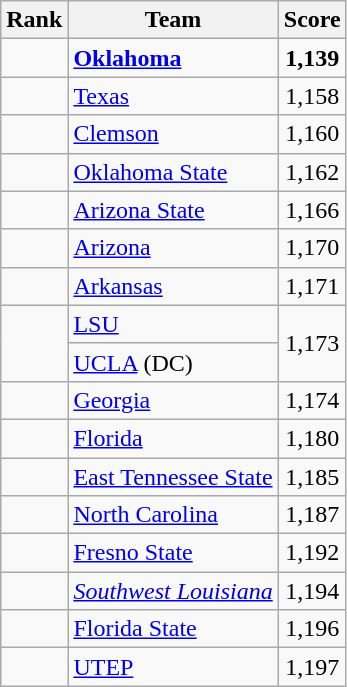<table class="wikitable sortable" style="text-align:center">
<tr>
<th dat-sort-type=number>Rank</th>
<th>Team</th>
<th>Score</th>
</tr>
<tr>
<td></td>
<td align=left><strong><a href='#'>Oklahoma</a></strong></td>
<td><strong>1,139</strong></td>
</tr>
<tr>
<td></td>
<td align=left><a href='#'>Texas</a></td>
<td>1,158</td>
</tr>
<tr>
<td></td>
<td align=left><a href='#'>Clemson</a></td>
<td>1,160</td>
</tr>
<tr>
<td></td>
<td align=left><a href='#'>Oklahoma State</a></td>
<td>1,162</td>
</tr>
<tr>
<td></td>
<td align=left><a href='#'>Arizona State</a></td>
<td>1,166</td>
</tr>
<tr>
<td></td>
<td align=left><a href='#'>Arizona</a></td>
<td>1,170</td>
</tr>
<tr>
<td></td>
<td align=left><a href='#'>Arkansas</a></td>
<td>1,171</td>
</tr>
<tr>
<td rowspan=2></td>
<td align=left><a href='#'>LSU</a></td>
<td rowspan=2>1,173</td>
</tr>
<tr>
<td align=left><a href='#'>UCLA</a> (DC)</td>
</tr>
<tr>
<td></td>
<td align=left><a href='#'>Georgia</a></td>
<td>1,174</td>
</tr>
<tr>
<td></td>
<td align=left><a href='#'>Florida</a></td>
<td>1,180</td>
</tr>
<tr>
<td></td>
<td align=left><a href='#'>East Tennessee State</a></td>
<td>1,185</td>
</tr>
<tr>
<td></td>
<td align=left><a href='#'>North Carolina</a></td>
<td>1,187</td>
</tr>
<tr>
<td></td>
<td align=left><a href='#'>Fresno State</a></td>
<td>1,192</td>
</tr>
<tr>
<td></td>
<td align=left><em><a href='#'>Southwest Louisiana</a></em></td>
<td>1,194</td>
</tr>
<tr>
<td></td>
<td align=left><a href='#'>Florida State</a></td>
<td>1,196</td>
</tr>
<tr>
<td></td>
<td align=left><a href='#'>UTEP</a></td>
<td>1,197</td>
</tr>
</table>
